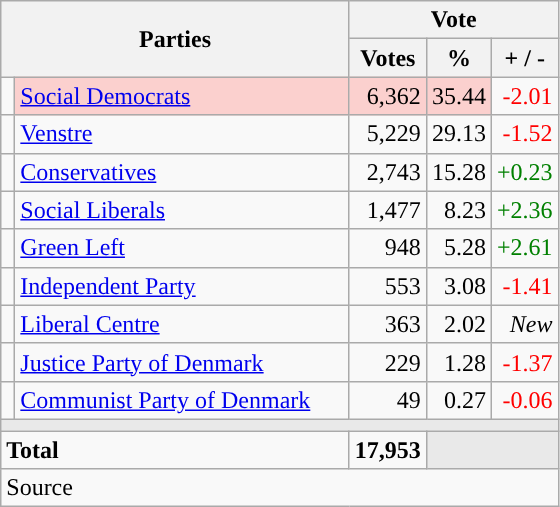<table class="wikitable" style="text-align:right;">
<tr>
<th style="text-align:centre;" rowspan="2" colspan="2" width="225">Parties</th>
<th colspan="3">Vote</th>
</tr>
<tr>
<th width="15">Votes</th>
<th width="15">%</th>
<th width="15">+ / -</th>
</tr>
<tr>
<td width="2" style="color:inherit;background:"></td>
<td bgcolor=#fbd0ce  align="left"><a href='#'>Social Democrats</a></td>
<td bgcolor=#fbd0ce>6,362</td>
<td bgcolor=#fbd0ce>35.44</td>
<td style=color:red;>-2.01</td>
</tr>
<tr>
<td width="2" style="color:inherit;background:"></td>
<td align="left"><a href='#'>Venstre</a></td>
<td>5,229</td>
<td>29.13</td>
<td style=color:red;>-1.52</td>
</tr>
<tr>
<td width="2" style="color:inherit;background:"></td>
<td align="left"><a href='#'>Conservatives</a></td>
<td>2,743</td>
<td>15.28</td>
<td style=color:green;>+0.23</td>
</tr>
<tr>
<td width="2" style="color:inherit;background:"></td>
<td align="left"><a href='#'>Social Liberals</a></td>
<td>1,477</td>
<td>8.23</td>
<td style=color:green;>+2.36</td>
</tr>
<tr>
<td width="2" style="color:inherit;background:"></td>
<td align="left"><a href='#'>Green Left</a></td>
<td>948</td>
<td>5.28</td>
<td style=color:green;>+2.61</td>
</tr>
<tr>
<td width="2" style="color:inherit;background:"></td>
<td align="left"><a href='#'>Independent Party</a></td>
<td>553</td>
<td>3.08</td>
<td style=color:red;>-1.41</td>
</tr>
<tr>
<td width="2" style="color:inherit;background:"></td>
<td align="left"><a href='#'>Liberal Centre</a></td>
<td>363</td>
<td>2.02</td>
<td><em>New</em></td>
</tr>
<tr>
<td width="2" style="color:inherit;background:"></td>
<td align="left"><a href='#'>Justice Party of Denmark</a></td>
<td>229</td>
<td>1.28</td>
<td style=color:red;>-1.37</td>
</tr>
<tr>
<td width="2" style="color:inherit;background:"></td>
<td align="left"><a href='#'>Communist Party of Denmark</a></td>
<td>49</td>
<td>0.27</td>
<td style=color:red;>-0.06</td>
</tr>
<tr>
<td colspan="7" bgcolor="#E9E9E9"></td>
</tr>
<tr>
<td align="left" colspan="2"><strong>Total</strong></td>
<td><strong>17,953</strong></td>
<td bgcolor="#E9E9E9" colspan="2"></td>
</tr>
<tr>
<td align="left" colspan="6">Source</td>
</tr>
</table>
